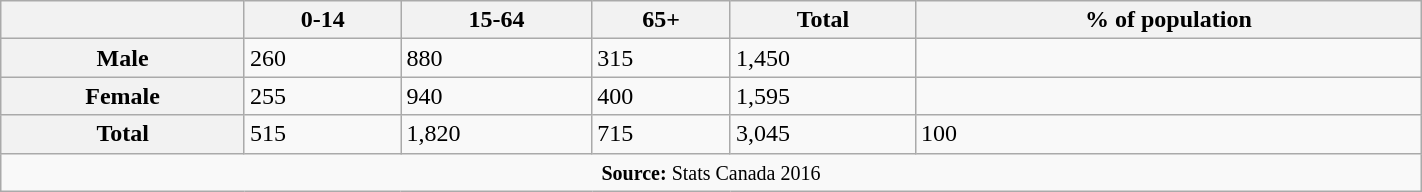<table class="wikitable" style="width: 75%; margin: 0 auto 0 auto;">
<tr>
<th> </th>
<th>0-14</th>
<th>15-64</th>
<th>65+</th>
<th>Total</th>
<th>% of population</th>
</tr>
<tr>
<th>Male</th>
<td>260</td>
<td>880</td>
<td>315</td>
<td>1,450</td>
<td></td>
</tr>
<tr>
<th>Female</th>
<td>255</td>
<td>940</td>
<td>400</td>
<td>1,595</td>
<td></td>
</tr>
<tr>
<th>Total</th>
<td>515</td>
<td>1,820</td>
<td>715</td>
<td>3,045</td>
<td>100</td>
</tr>
<tr>
<td colspan="15" style="text-align: center;"><small><strong>Source:</strong> Stats Canada 2016</small> </td>
</tr>
</table>
